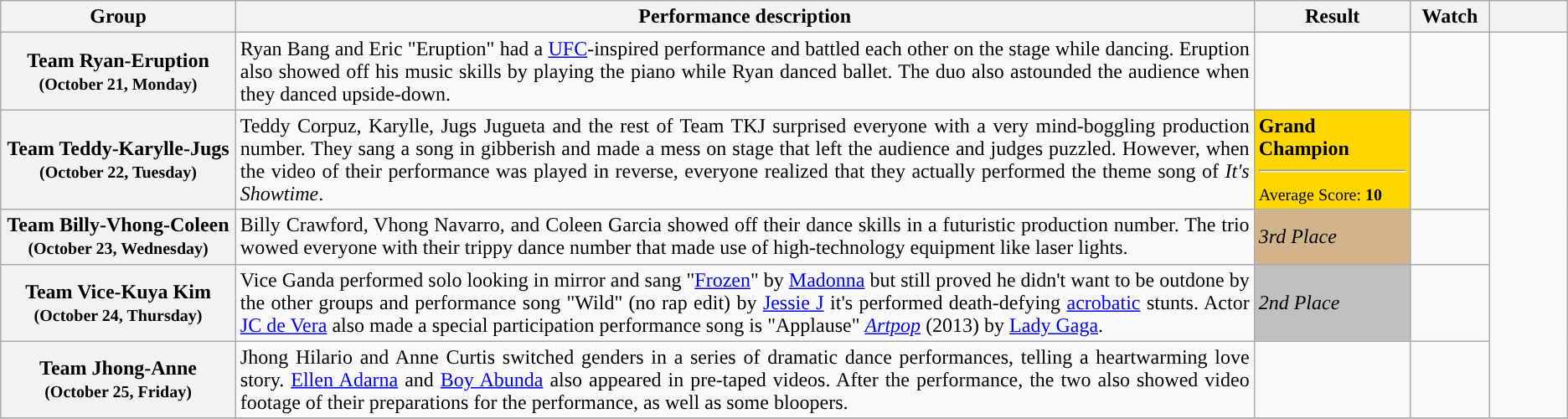<table class="wikitable style="text-align:center; font-size:90%; line-height:18px; width:100%">
<tr>
<th width="15%">Group</th>
<th width="65%">Performance description</th>
<th width="10%">Result</th>
<th width="5%">Watch</th>
<th width="5%"></th>
</tr>
<tr>
<th>Team Ryan-Eruption<br><small>(October 21, Monday)</small></th>
<td align="justify">Ryan Bang and Eric "Eruption" had a <a href='#'>UFC</a>-inspired performance and battled each other on the stage while dancing. Eruption also showed off his music skills by playing the piano while Ryan danced ballet. The duo also astounded the audience when they danced upside-down.</td>
<td></td>
<td></td>
<td rowspan="5" style="text-align:center;"></td>
</tr>
<tr>
<th>Team Teddy-Karylle-Jugs<br><small>(October 22, Tuesday)</small></th>
<td align="justify">Teddy Corpuz, Karylle, Jugs Jugueta and the rest of Team TKJ surprised everyone with a very mind-boggling production number. They sang a song in gibberish and made a mess on stage that left the audience and judges puzzled. However, when the video of their performance was played in reverse, everyone realized that they actually performed the theme song of <em>It's Showtime</em>.</td>
<td style="background:gold"><strong>Grand Champion</strong><hr><small>Average Score: <strong>10</strong></small></td>
<td></td>
</tr>
<tr>
<th>Team Billy-Vhong-Coleen<br><small>(October 23, Wednesday)</small></th>
<td align="justify">Billy Crawford, Vhong Navarro, and Coleen Garcia showed off their dance skills in a futuristic production number. The trio wowed everyone with their trippy dance number that made use of high-technology equipment like laser lights.</td>
<td style="background:tan"><em>3rd Place</em></td>
<td></td>
</tr>
<tr>
<th>Team Vice-Kuya Kim<br><small>(October 24, Thursday)</small></th>
<td align="justify">Vice Ganda performed solo looking in mirror and sang "<a href='#'>Frozen</a>" by <a href='#'>Madonna</a> but still proved he didn't want to be outdone by the other groups and performance song "Wild" (no rap edit) by <a href='#'>Jessie J</a> it's performed death-defying <a href='#'>acrobatic</a> stunts. Actor <a href='#'>JC de Vera</a> also made a special participation performance song is "Applause" <em><a href='#'>Artpop</a></em> (2013) by <a href='#'>Lady Gaga</a>.</td>
<td style="background:silver"><em>2nd Place</em></td>
<td></td>
</tr>
<tr>
<th>Team Jhong-Anne<br><small>(October 25, Friday)</small></th>
<td align="justify">Jhong Hilario and Anne Curtis switched genders in a series of dramatic dance performances, telling a heartwarming love story. <a href='#'>Ellen Adarna</a> and <a href='#'>Boy Abunda</a> also appeared in pre-taped videos. After the performance, the two also showed video footage of their preparations for the performance, as well as some bloopers.</td>
<td></td>
<td></td>
</tr>
<tr>
</tr>
</table>
